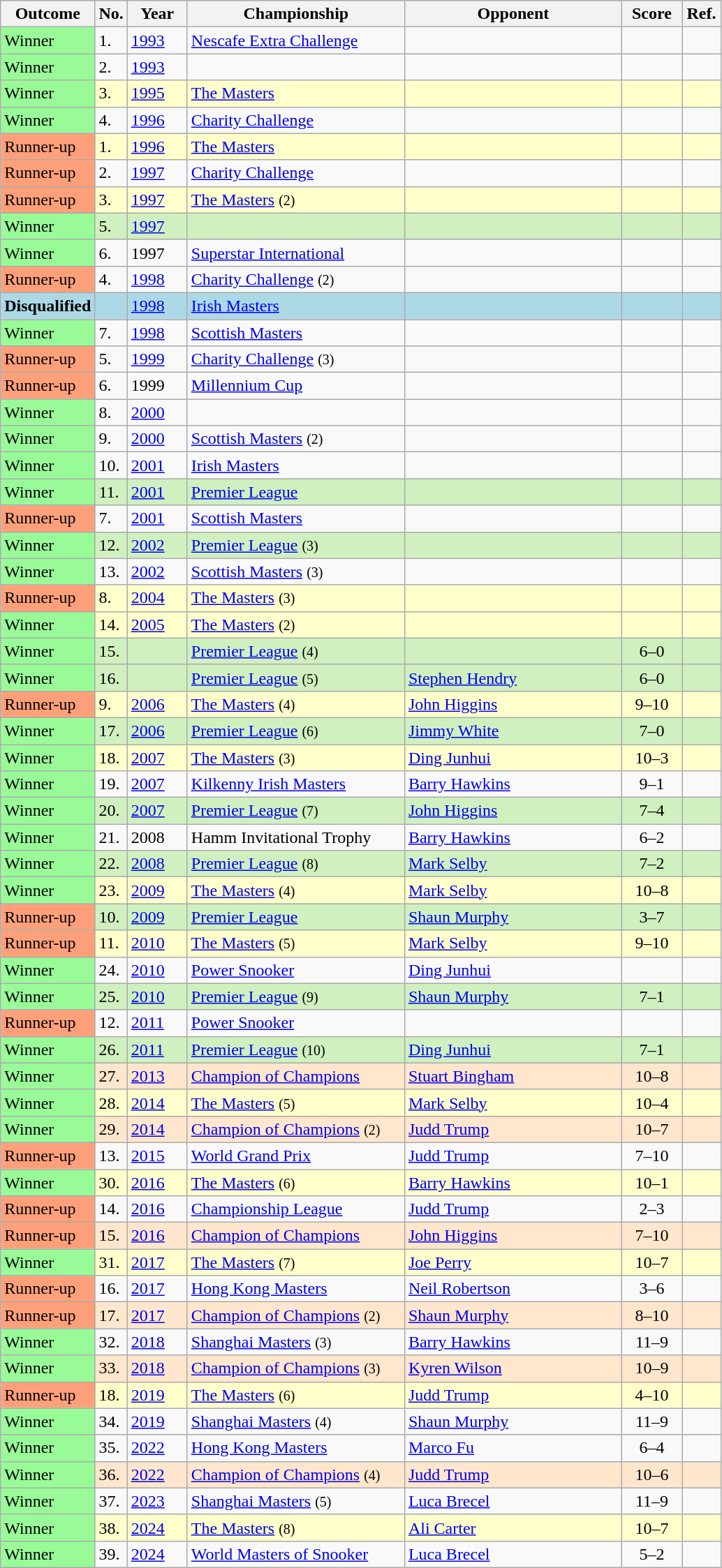<table class="wikitable sortable">
<tr>
<th scope="col" style="width:80px;">Outcome</th>
<th scope="col" style="width:20px;">No.</th>
<th scope="col" style="width:50px;">Year</th>
<th scope="col" style="width:200px;">Championship</th>
<th scope="col" style="width:200px;">Opponent</th>
<th scope="col" style="text-align:center; width:50px;">Score</th>
<th scope="col" style="width:30px;" class="unsortable">Ref.</th>
</tr>
<tr>
<td style="background:#98FB98">Winner</td>
<td>1.</td>
<td><a href='#'>1993</a></td>
<td><a href='#'>Nescafe Extra Challenge</a></td>
<td></td>
<td style="text-align:center;"></td>
<td style="text-align:center;"></td>
</tr>
<tr>
<td style="background:#98FB98">Winner</td>
<td>2.</td>
<td><a href='#'>1993</a></td>
<td></td>
<td> </td>
<td style="text-align:center;"></td>
<td style="text-align:center;"></td>
</tr>
<tr style="background:#ffc;">
<td style="background:#98FB98">Winner</td>
<td>3.</td>
<td><a href='#'>1995</a></td>
<td><a href='#'>The Masters</a></td>
<td> </td>
<td style="text-align:center;"></td>
<td style="text-align:center;"></td>
</tr>
<tr>
<td style="background:#98FB98">Winner</td>
<td>4.</td>
<td><a href='#'>1996</a></td>
<td><a href='#'>Charity Challenge</a></td>
<td> </td>
<td style="text-align:center;"></td>
<td style="text-align:center;"></td>
</tr>
<tr style="background:#ffc;">
<td style="background:#ffa07a;">Runner-up</td>
<td>1.</td>
<td><a href='#'>1996</a></td>
<td><a href='#'>The Masters</a></td>
<td></td>
<td style="text-align:center;"></td>
<td style="text-align:center;"></td>
</tr>
<tr>
<td style="background:#ffa07a;">Runner-up</td>
<td>2.</td>
<td><a href='#'>1997</a></td>
<td><a href='#'>Charity Challenge</a></td>
<td> </td>
<td style="text-align:center;"></td>
<td style="text-align:center;"></td>
</tr>
<tr style="background:#ffc;">
<td style="background:#ffa07a;">Runner-up</td>
<td>3.</td>
<td><a href='#'>1997</a></td>
<td><a href='#'>The Masters</a> <small>(2)</small></td>
<td> </td>
<td style="text-align:center;"></td>
<td style="text-align:center;"></td>
</tr>
<tr style="background:#D0F0C0;">
<td style="background:#98FB98">Winner</td>
<td>5.</td>
<td><a href='#'>1997</a></td>
<td></td>
<td> </td>
<td style="text-align:center;"></td>
<td style="text-align:center;"></td>
</tr>
<tr>
<td style="background:#98FB98">Winner</td>
<td>6.</td>
<td>1997</td>
<td><a href='#'>Superstar International</a></td>
<td> </td>
<td style="text-align:center;"></td>
<td style="text-align:center;"></td>
</tr>
<tr>
<td style="background:#ffa07a;">Runner-up</td>
<td>4.</td>
<td><a href='#'>1998</a></td>
<td><a href='#'>Charity Challenge</a> <small>(2)</small></td>
<td> </td>
<td style="text-align:center;"></td>
<td style="text-align:center;"></td>
</tr>
<tr style="background:lightblue">
<td><strong>Disqualified</strong></td>
<td></td>
<td><a href='#'>1998</a></td>
<td><a href='#'>Irish Masters</a></td>
<td> </td>
<td style="text-align:center;"></td>
<td style="text-align:center;"></td>
</tr>
<tr>
<td style="background:#98FB98">Winner</td>
<td>7.</td>
<td><a href='#'>1998</a></td>
<td><a href='#'>Scottish Masters</a></td>
<td> </td>
<td style="text-align:center;"></td>
<td style="text-align:center;"></td>
</tr>
<tr>
<td style="background:#ffa07a;">Runner-up</td>
<td>5.</td>
<td><a href='#'>1999</a></td>
<td><a href='#'>Charity Challenge</a> <small>(3)</small></td>
<td> </td>
<td style="text-align:center;"></td>
<td style="text-align:center;"></td>
</tr>
<tr>
<td style="background:#ffa07a;">Runner-up</td>
<td>6.</td>
<td>1999</td>
<td><a href='#'>Millennium Cup</a></td>
<td> </td>
<td style="text-align:center;"></td>
<td style="text-align:center;"></td>
</tr>
<tr>
<td style="background:#98FB98">Winner</td>
<td>8.</td>
<td><a href='#'>2000</a></td>
<td></td>
<td> </td>
<td style="text-align:center;"></td>
<td style="text-align:center;"></td>
</tr>
<tr>
<td style="background:#98FB98">Winner</td>
<td>9.</td>
<td><a href='#'>2000</a></td>
<td><a href='#'>Scottish Masters</a> <small>(2)</small></td>
<td> </td>
<td style="text-align:center;"></td>
<td style="text-align:center;"></td>
</tr>
<tr>
<td style="background:#98FB98">Winner</td>
<td>10.</td>
<td><a href='#'>2001</a></td>
<td><a href='#'>Irish Masters</a></td>
<td> </td>
<td style="text-align:center;"></td>
<td style="text-align:center;"></td>
</tr>
<tr style="background:#D0F0C0;">
<td style="background:#98FB98">Winner</td>
<td>11.</td>
<td><a href='#'>2001</a></td>
<td><a href='#'>Premier League</a> <small></small></td>
<td> </td>
<td style="text-align:center;"></td>
<td style="text-align:center;"></td>
</tr>
<tr>
<td style="background:#ffa07a;">Runner-up</td>
<td>7.</td>
<td><a href='#'>2001</a></td>
<td><a href='#'>Scottish Masters</a></td>
<td> </td>
<td style="text-align:center;"></td>
<td style="text-align:center;"></td>
</tr>
<tr style="background:#D0F0C0;">
<td style="background:#98FB98">Winner</td>
<td>12.</td>
<td><a href='#'>2002</a></td>
<td><a href='#'>Premier League</a> <small>(3)</small></td>
<td> </td>
<td style="text-align:center;"></td>
<td style="text-align:center;"></td>
</tr>
<tr>
<td style="background:#98FB98">Winner</td>
<td>13.</td>
<td><a href='#'>2002</a></td>
<td><a href='#'>Scottish Masters</a> <small>(3)</small></td>
<td> </td>
<td style="text-align:center;"></td>
<td style="text-align:center;"></td>
</tr>
<tr style="background:#ffc;">
<td style="background:#ffa07a;">Runner-up</td>
<td>8.</td>
<td><a href='#'>2004</a></td>
<td><a href='#'>The Masters</a> <small>(3)</small></td>
<td> </td>
<td style="text-align:center;"></td>
<td style="text-align:center;"></td>
</tr>
<tr style="background:#ffc;">
<td style="background:#98FB98">Winner</td>
<td>14.</td>
<td><a href='#'>2005</a></td>
<td><a href='#'>The Masters</a> <small>(2)</small></td>
<td> </td>
<td style="text-align:center;"></td>
<td style="text-align:center;"></td>
</tr>
<tr style="background:#D0F0C0;">
<td style="background:#98FB98">Winner</td>
<td>15.</td>
<td></td>
<td><a href='#'>Premier League</a> <small>(4)</small></td>
<td> </td>
<td style="text-align:center;">6–0</td>
<td style="text-align:center;"></td>
</tr>
<tr style="background:#D0F0C0;">
<td style="background:#98FB98">Winner</td>
<td>16.</td>
<td></td>
<td><a href='#'>Premier League</a> <small>(5)</small></td>
<td> <a href='#'>Stephen Hendry</a></td>
<td style="text-align:center;">6–0</td>
<td style="text-align:center;"></td>
</tr>
<tr style="background:#ffc;">
<td style="background:#ffa07a;">Runner-up</td>
<td>9.</td>
<td><a href='#'>2006</a></td>
<td><a href='#'>The Masters</a> <small>(4)</small></td>
<td> <a href='#'>John Higgins</a></td>
<td style="text-align:center;">9–10</td>
<td style="text-align:center;"></td>
</tr>
<tr style="background:#D0F0C0;">
<td style="background:#98FB98">Winner</td>
<td>17.</td>
<td><a href='#'>2006</a></td>
<td><a href='#'>Premier League</a> <small>(6)</small></td>
<td> <a href='#'>Jimmy White</a></td>
<td style="text-align:center;">7–0</td>
<td style="text-align:center;"></td>
</tr>
<tr style="background:#ffc;">
<td style="background:#98FB98">Winner</td>
<td>18.</td>
<td><a href='#'>2007</a></td>
<td><a href='#'>The Masters</a> <small>(3)</small></td>
<td> <a href='#'>Ding Junhui</a></td>
<td style="text-align:center;">10–3</td>
<td style="text-align:center;"></td>
</tr>
<tr>
<td style="background:#98FB98">Winner</td>
<td>19.</td>
<td><a href='#'>2007</a></td>
<td><a href='#'>Kilkenny Irish Masters</a> <small></small></td>
<td> <a href='#'>Barry Hawkins</a></td>
<td style="text-align:center;">9–1</td>
<td style="text-align:center;"></td>
</tr>
<tr style="background:#D0F0C0;">
<td style="background:#98FB98">Winner</td>
<td>20.</td>
<td><a href='#'>2007</a></td>
<td><a href='#'>Premier League</a> <small>(7)</small></td>
<td> <a href='#'>John Higgins</a></td>
<td style="text-align:center;">7–4</td>
<td style="text-align:center;"></td>
</tr>
<tr>
<td style="background:#98FB98">Winner</td>
<td>21.</td>
<td>2008</td>
<td>Hamm Invitational Trophy</td>
<td> <a href='#'>Barry Hawkins</a></td>
<td style="text-align:center;">6–2</td>
<td style="text-align:center;"></td>
</tr>
<tr style="background:#D0F0C0;">
<td style="background:#98FB98">Winner</td>
<td>22.</td>
<td><a href='#'>2008</a></td>
<td><a href='#'>Premier League</a> <small>(8)</small></td>
<td> <a href='#'>Mark Selby</a></td>
<td style="text-align:center;">7–2</td>
<td style="text-align:center;"></td>
</tr>
<tr style="background:#ffc;">
<td style="background:#98FB98">Winner</td>
<td>23.</td>
<td><a href='#'>2009</a></td>
<td><a href='#'>The Masters</a> <small>(4)</small></td>
<td> <a href='#'>Mark Selby</a></td>
<td style="text-align:center;">10–8</td>
<td style="text-align:center;"></td>
</tr>
<tr style="background:#D0F0C0;">
<td style="background:#ffa07a;">Runner-up</td>
<td>10.</td>
<td><a href='#'>2009</a></td>
<td><a href='#'>Premier League</a></td>
<td> <a href='#'>Shaun Murphy</a></td>
<td style="text-align:center;">3–7</td>
<td style="text-align:center;"></td>
</tr>
<tr style="background:#ffc;">
<td style="background:#ffa07a;">Runner-up</td>
<td>11.</td>
<td><a href='#'>2010</a></td>
<td><a href='#'>The Masters</a> <small>(5)</small></td>
<td> <a href='#'>Mark Selby</a></td>
<td style="text-align:center;">9–10</td>
<td style="text-align:center;"></td>
</tr>
<tr>
<td style="background:#98FB98">Winner</td>
<td>24.</td>
<td><a href='#'>2010</a></td>
<td><a href='#'>Power Snooker</a></td>
<td> <a href='#'>Ding Junhui</a></td>
<td style="text-align:center;"></td>
<td style="text-align:center;"></td>
</tr>
<tr style="background:#D0F0C0;">
<td style="background:#98FB98">Winner</td>
<td>25.</td>
<td><a href='#'>2010</a></td>
<td><a href='#'>Premier League</a> <small>(9)</small></td>
<td> <a href='#'>Shaun Murphy</a></td>
<td style="text-align:center;">7–1</td>
<td style="text-align:center;"></td>
</tr>
<tr>
<td style="background:#ffa07a">Runner-up</td>
<td>12.</td>
<td><a href='#'>2011</a></td>
<td><a href='#'>Power Snooker</a></td>
<td> </td>
<td style="text-align:center;"></td>
<td style="text-align:center;"></td>
</tr>
<tr style="background:#D0F0C0;">
<td style="background:#98FB98">Winner</td>
<td>26.</td>
<td><a href='#'>2011</a></td>
<td><a href='#'>Premier League</a> <small>(10)</small></td>
<td> <a href='#'>Ding Junhui</a></td>
<td style="text-align:center;">7–1</td>
<td style="text-align:center;"></td>
</tr>
<tr style="background:#FFE6CC;">
<td style="background:#98FB98">Winner</td>
<td>27.</td>
<td><a href='#'>2013</a></td>
<td><a href='#'>Champion of Champions</a></td>
<td> <a href='#'>Stuart Bingham</a></td>
<td style="text-align:center;">10–8</td>
<td style="text-align:center;"></td>
</tr>
<tr style="background:#ffc;">
<td style="background:#98FB98">Winner</td>
<td>28.</td>
<td><a href='#'>2014</a></td>
<td><a href='#'>The Masters</a> <small>(5)</small></td>
<td> <a href='#'>Mark Selby</a></td>
<td style="text-align:center;">10–4</td>
<td style="text-align:center;"></td>
</tr>
<tr style="background:#FFE6CC;">
<td style="background:#98FB98">Winner</td>
<td>29.</td>
<td><a href='#'>2014</a></td>
<td><a href='#'>Champion of Champions</a> <small>(2)</small></td>
<td> <a href='#'>Judd Trump</a></td>
<td style="text-align:center;">10–7</td>
<td style="text-align:center;"></td>
</tr>
<tr>
<td style="background:#ffa07a;">Runner-up</td>
<td>13.</td>
<td><a href='#'>2015</a></td>
<td><a href='#'>World Grand Prix</a></td>
<td> <a href='#'>Judd Trump</a></td>
<td style="text-align:center;">7–10</td>
<td style="text-align:center;"></td>
</tr>
<tr style="background:#ffc;">
<td style="background:#98FB98">Winner</td>
<td>30.</td>
<td><a href='#'>2016</a></td>
<td><a href='#'>The Masters</a> <small>(6)</small></td>
<td> <a href='#'>Barry Hawkins</a></td>
<td style="text-align:center;">10–1</td>
<td style="text-align:center;"></td>
</tr>
<tr>
<td style="background:#ffa07a;">Runner-up</td>
<td>14.</td>
<td><a href='#'>2016</a></td>
<td><a href='#'>Championship League</a></td>
<td> <a href='#'>Judd Trump</a></td>
<td style="text-align:center;">2–3</td>
<td style="text-align:center;"></td>
</tr>
<tr style="background:#FFE6CC;">
<td style="background:#ffa07a;">Runner-up</td>
<td>15.</td>
<td><a href='#'>2016</a></td>
<td><a href='#'>Champion of Champions</a></td>
<td> <a href='#'>John Higgins</a></td>
<td style="text-align:center;">7–10</td>
<td style="text-align:center;"></td>
</tr>
<tr style="background:#ffc;">
<td style="background:#98FB98">Winner</td>
<td>31.</td>
<td><a href='#'>2017</a></td>
<td><a href='#'>The Masters</a> <small>(7)</small></td>
<td> <a href='#'>Joe Perry</a></td>
<td style="text-align:center;">10–7</td>
<td style="text-align:center;"></td>
</tr>
<tr>
<td style="background:#ffa07a">Runner-up</td>
<td>16.</td>
<td><a href='#'>2017</a></td>
<td><a href='#'>Hong Kong Masters</a></td>
<td> <a href='#'>Neil Robertson</a></td>
<td style="text-align:center;">3–6</td>
<td style="text-align:center;"></td>
</tr>
<tr style="background:#FFE6CC;">
<td style="background:#ffa07a">Runner-up</td>
<td>17.</td>
<td><a href='#'>2017</a></td>
<td><a href='#'>Champion of Champions</a> <small>(2)</small></td>
<td> <a href='#'>Shaun Murphy</a></td>
<td style="text-align:center;">8–10</td>
<td style="text-align:center;"></td>
</tr>
<tr>
<td style="background:#98FB98;">Winner</td>
<td>32.</td>
<td><a href='#'>2018</a></td>
<td><a href='#'>Shanghai Masters</a> <small>(3)</small></td>
<td> <a href='#'>Barry Hawkins</a></td>
<td style="text-align:center;">11–9</td>
<td style="text-align:center;"></td>
</tr>
<tr style="background:#FFE6CC;">
<td style="background:#98FB98;">Winner</td>
<td>33.</td>
<td><a href='#'>2018</a></td>
<td><a href='#'>Champion of Champions</a> <small>(3)</small></td>
<td> <a href='#'>Kyren Wilson</a></td>
<td style="text-align:center;">10–9</td>
<td style="text-align:center;"></td>
</tr>
<tr style="background:#ffc;">
<td style="background:#ffa07a">Runner-up</td>
<td>18.</td>
<td><a href='#'>2019</a></td>
<td><a href='#'>The Masters</a> <small>(6)</small></td>
<td> <a href='#'>Judd Trump</a></td>
<td style="text-align:center;">4–10</td>
<td style="text-align:center;"></td>
</tr>
<tr>
<td style="background:#98FB98;">Winner</td>
<td>34.</td>
<td><a href='#'>2019</a></td>
<td><a href='#'>Shanghai Masters</a> <small>(4)</small></td>
<td> <a href='#'>Shaun Murphy</a></td>
<td style="text-align:center;">11–9</td>
<td style="text-align:center;"></td>
</tr>
<tr>
<td style="background:#98FB98;">Winner</td>
<td>35.</td>
<td><a href='#'>2022</a></td>
<td><a href='#'>Hong Kong Masters</a> <small></small></td>
<td> <a href='#'>Marco Fu</a></td>
<td style="text-align:center;">6–4</td>
<td style="text-align:center;"></td>
</tr>
<tr style="background:#FFE6CC;">
<td style="background:#98FB98;">Winner</td>
<td>36.</td>
<td><a href='#'>2022</a></td>
<td><a href='#'>Champion of Champions</a> <small>(4)</small></td>
<td> <a href='#'>Judd Trump</a></td>
<td style="text-align:center;">10–6</td>
<td style="text-align:center;"></td>
</tr>
<tr>
<td style="background:#98FB98;">Winner</td>
<td>37.</td>
<td><a href='#'>2023</a></td>
<td><a href='#'>Shanghai Masters</a> <small>(5)</small></td>
<td> <a href='#'>Luca Brecel</a></td>
<td style="text-align:center;">11–9</td>
<td style="text-align:center;"></td>
</tr>
<tr style="background:#ffc;">
<td style="background:#98FB98;">Winner</td>
<td>38.</td>
<td><a href='#'>2024</a></td>
<td><a href='#'>The Masters</a> <small>(8)</small></td>
<td> <a href='#'>Ali Carter</a></td>
<td style="text-align:center;">10–7</td>
<td style="text-align:center;"></td>
</tr>
<tr>
<td style="background:#98FB98;">Winner</td>
<td>39.</td>
<td><a href='#'>2024</a></td>
<td><a href='#'>World Masters of Snooker</a></td>
<td> <a href='#'>Luca Brecel</a></td>
<td style="text-align:center;">5–2</td>
<td style="text-align:center;"></td>
</tr>
</table>
